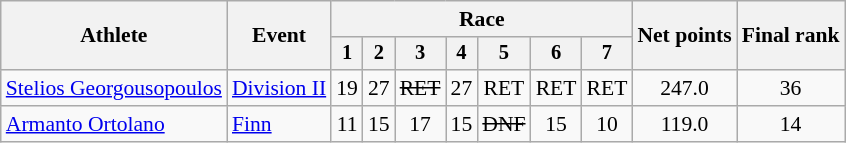<table class="wikitable" style="font-size:90%">
<tr>
<th rowspan="2">Athlete</th>
<th rowspan="2">Event</th>
<th colspan=7>Race</th>
<th rowspan=2>Net points</th>
<th rowspan=2>Final rank</th>
</tr>
<tr style="font-size:95%">
<th>1</th>
<th>2</th>
<th>3</th>
<th>4</th>
<th>5</th>
<th>6</th>
<th>7</th>
</tr>
<tr align=center>
<td align=left><a href='#'>Stelios Georgousopoulos</a></td>
<td align=left><a href='#'>Division II</a></td>
<td>19</td>
<td>27</td>
<td><s>RET</s></td>
<td>27</td>
<td>RET</td>
<td>RET</td>
<td>RET</td>
<td>247.0</td>
<td>36</td>
</tr>
<tr align=center>
<td align=left><a href='#'>Armanto Ortolano</a></td>
<td align=left><a href='#'>Finn</a></td>
<td>11</td>
<td>15</td>
<td>17</td>
<td>15</td>
<td><s>DNF</s></td>
<td>15</td>
<td>10</td>
<td>119.0</td>
<td>14</td>
</tr>
</table>
